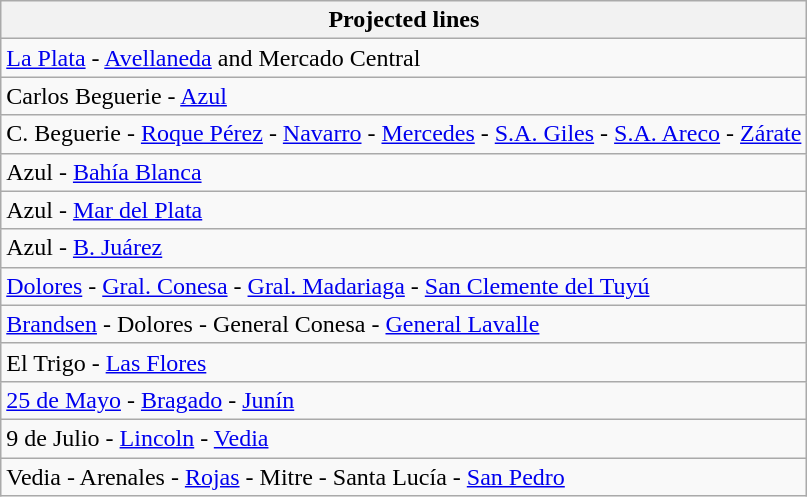<table class="wikitable">
<tr>
<th>Projected lines</th>
</tr>
<tr>
<td><a href='#'>La Plata</a> - <a href='#'>Avellaneda</a> and Mercado Central</td>
</tr>
<tr>
<td>Carlos Beguerie - <a href='#'>Azul</a></td>
</tr>
<tr>
<td>C. Beguerie - <a href='#'>Roque Pérez</a> - <a href='#'>Navarro</a> - <a href='#'>Mercedes</a> - <a href='#'>S.A. Giles</a> - <a href='#'>S.A. Areco</a> - <a href='#'>Zárate</a></td>
</tr>
<tr>
<td>Azul - <a href='#'>Bahía Blanca</a></td>
</tr>
<tr>
<td>Azul - <a href='#'>Mar del Plata</a></td>
</tr>
<tr>
<td>Azul - <a href='#'>B. Juárez</a></td>
</tr>
<tr>
<td><a href='#'>Dolores</a> - <a href='#'>Gral. Conesa</a> - <a href='#'>Gral. Madariaga</a> - <a href='#'>San Clemente del Tuyú</a></td>
</tr>
<tr>
<td><a href='#'>Brandsen</a> - Dolores - General Conesa - <a href='#'>General Lavalle</a></td>
</tr>
<tr>
<td>El Trigo - <a href='#'>Las Flores</a></td>
</tr>
<tr>
<td><a href='#'>25 de Mayo</a> - <a href='#'>Bragado</a> - <a href='#'>Junín</a></td>
</tr>
<tr>
<td>9 de Julio - <a href='#'>Lincoln</a> - <a href='#'>Vedia</a></td>
</tr>
<tr>
<td>Vedia - Arenales - <a href='#'>Rojas</a> - Mitre - Santa Lucía - <a href='#'>San Pedro</a></td>
</tr>
</table>
